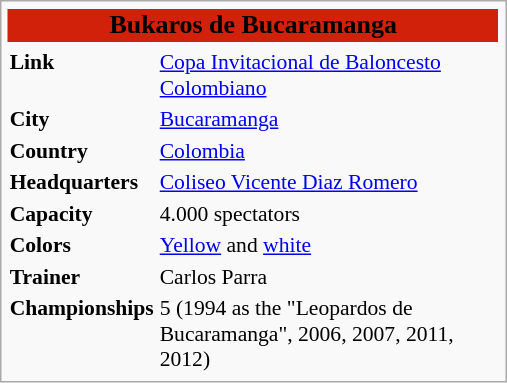<table class="infobox" style="font-size:90%; text-align:left; width:23.5em">
<tr>
<td colspan="2" style="font-size: larger; text-align: center;" bgcolor="#d1210a"><span><strong>Bukaros de Bucaramanga</strong></span></td>
</tr>
<tr style="vertical-align: center;">
</tr>
<tr style="vertical-align: top;">
<td><strong>Link</strong></td>
<td><a href='#'>Copa Invitacional de Baloncesto Colombiano</a></td>
</tr>
<tr style="vertical-align: top;">
<td><strong>City</strong></td>
<td><a href='#'>Bucaramanga</a></td>
</tr>
<tr style="vertical-align: top;">
<td><strong>Country</strong></td>
<td><a href='#'>Colombia</a></td>
</tr>
<tr style="vertical-align: top;">
<td><strong>Headquarters</strong></td>
<td><a href='#'>Coliseo Vicente Diaz Romero</a></td>
</tr>
<tr style="vertical-align: top;">
<td><strong>Capacity</strong></td>
<td>4.000 spectators</td>
</tr>
<tr style="vertical-align: top;">
<td><strong>Colors</strong></td>
<td><a href='#'>Yellow</a> and <a href='#'>white</a></td>
</tr>
<tr style="vertical-align: top;">
<td><strong>Trainer</strong></td>
<td>Carlos Parra</td>
</tr>
<tr style="vertical-align: top;">
<td><strong>Championships</strong></td>
<td>5 (1994 as the "Leopardos de Bucaramanga", 2006, 2007, 2011, 2012)</td>
</tr>
</table>
